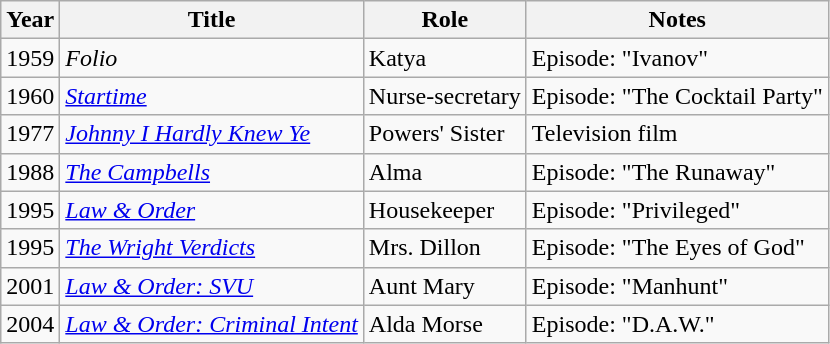<table class="wikitable sortable">
<tr>
<th>Year</th>
<th>Title</th>
<th>Role</th>
<th>Notes</th>
</tr>
<tr>
<td>1959</td>
<td><em>Folio</em></td>
<td>Katya</td>
<td>Episode: "Ivanov"</td>
</tr>
<tr>
<td>1960</td>
<td><a href='#'><em>Startime</em></a></td>
<td>Nurse-secretary</td>
<td>Episode: "The Cocktail Party"</td>
</tr>
<tr>
<td>1977</td>
<td><em><a href='#'>Johnny I Hardly Knew Ye</a></em></td>
<td>Powers' Sister</td>
<td>Television film</td>
</tr>
<tr>
<td>1988</td>
<td><em><a href='#'>The Campbells</a></em></td>
<td>Alma</td>
<td>Episode: "The Runaway"</td>
</tr>
<tr>
<td>1995</td>
<td><em><a href='#'>Law & Order</a></em></td>
<td>Housekeeper</td>
<td>Episode: "Privileged"</td>
</tr>
<tr>
<td>1995</td>
<td><em><a href='#'>The Wright Verdicts</a></em></td>
<td>Mrs. Dillon</td>
<td>Episode: "The Eyes of God"</td>
</tr>
<tr>
<td>2001</td>
<td><a href='#'><em>Law & Order: SVU</em></a></td>
<td>Aunt Mary</td>
<td>Episode: "Manhunt"</td>
</tr>
<tr>
<td>2004</td>
<td><em><a href='#'>Law & Order: Criminal Intent</a></em></td>
<td>Alda Morse</td>
<td>Episode: "D.A.W."</td>
</tr>
</table>
